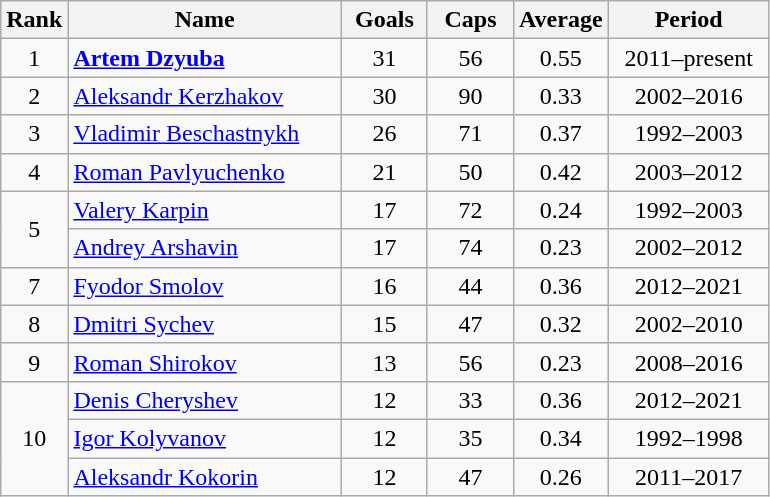<table class="wikitable sortable" style="text-align:center;">
<tr>
<th width=30px>Rank</th>
<th style="width:175px;">Name</th>
<th width=50px>Goals</th>
<th width=50px>Caps</th>
<th width=50px>Average</th>
<th style="width:100px;">Period</th>
</tr>
<tr>
<td>1</td>
<td align="left"><strong><a href='#'>Artem Dzyuba</a></strong></td>
<td>31</td>
<td>56</td>
<td>0.55</td>
<td>2011–present</td>
</tr>
<tr>
<td>2</td>
<td align="left"><a href='#'>Aleksandr Kerzhakov</a></td>
<td>30</td>
<td>90</td>
<td>0.33</td>
<td>2002–2016</td>
</tr>
<tr>
<td>3</td>
<td align="left"><a href='#'>Vladimir Beschastnykh</a></td>
<td>26</td>
<td>71</td>
<td>0.37</td>
<td>1992–2003</td>
</tr>
<tr>
<td>4</td>
<td align="left"><a href='#'>Roman Pavlyuchenko</a></td>
<td>21</td>
<td>50</td>
<td>0.42</td>
<td>2003–2012</td>
</tr>
<tr>
<td rowspan="2">5</td>
<td align="left"><a href='#'>Valery Karpin</a></td>
<td>17</td>
<td>72</td>
<td>0.24</td>
<td>1992–2003</td>
</tr>
<tr>
<td align="left"><a href='#'>Andrey Arshavin</a></td>
<td>17</td>
<td>74</td>
<td>0.23</td>
<td>2002–2012</td>
</tr>
<tr>
<td>7</td>
<td align="left"><a href='#'>Fyodor Smolov</a></td>
<td>16</td>
<td>44</td>
<td>0.36</td>
<td>2012–2021</td>
</tr>
<tr>
<td>8</td>
<td align="left"><a href='#'>Dmitri Sychev</a></td>
<td>15</td>
<td>47</td>
<td>0.32</td>
<td>2002–2010</td>
</tr>
<tr>
<td>9</td>
<td align="left"><a href='#'>Roman Shirokov</a></td>
<td>13</td>
<td>56</td>
<td>0.23</td>
<td>2008–2016</td>
</tr>
<tr>
<td rowspan="3">10</td>
<td align="left"><a href='#'>Denis Cheryshev</a></td>
<td>12</td>
<td>33</td>
<td>0.36</td>
<td>2012–2021</td>
</tr>
<tr>
<td align="left"><a href='#'>Igor Kolyvanov</a></td>
<td>12</td>
<td>35</td>
<td>0.34</td>
<td>1992–1998</td>
</tr>
<tr>
<td align="left"><a href='#'>Aleksandr Kokorin</a></td>
<td>12</td>
<td>47</td>
<td>0.26</td>
<td>2011–2017</td>
</tr>
</table>
